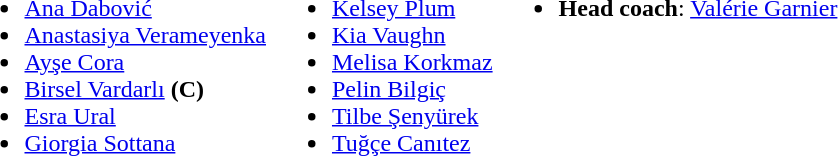<table>
<tr valign="top">
<td><br><ul><li> <a href='#'>Ana Dabović</a></li><li> <a href='#'>Anastasiya Verameyenka</a></li><li> <a href='#'>Ayşe Cora</a></li><li> <a href='#'>Birsel Vardarlı</a> <strong>(C)</strong></li><li> <a href='#'>Esra Ural</a></li><li> <a href='#'>Giorgia Sottana</a></li></ul></td>
<td><br><ul><li> <a href='#'>Kelsey Plum</a></li><li> <a href='#'>Kia Vaughn</a></li><li> <a href='#'>Melisa Korkmaz</a></li><li> <a href='#'>Pelin Bilgiç</a></li><li> <a href='#'>Tilbe Şenyürek</a></li><li> <a href='#'>Tuğçe Canıtez</a></li></ul></td>
<td><br><ul><li><strong>Head coach</strong>:  <a href='#'>Valérie Garnier</a></li></ul></td>
</tr>
</table>
